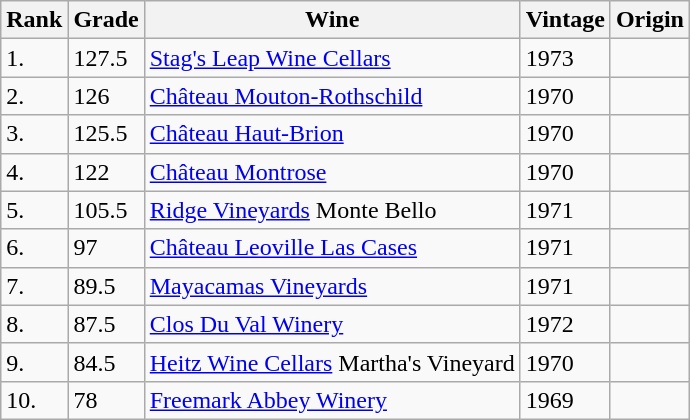<table class="wikitable">
<tr>
<th>Rank</th>
<th>Grade</th>
<th>Wine</th>
<th>Vintage</th>
<th>Origin</th>
</tr>
<tr>
<td>1.</td>
<td>127.5</td>
<td><a href='#'>Stag's Leap Wine Cellars</a></td>
<td>1973</td>
<td></td>
</tr>
<tr>
<td>2.</td>
<td>126</td>
<td><a href='#'>Château Mouton-Rothschild</a></td>
<td>1970</td>
<td></td>
</tr>
<tr>
<td>3.</td>
<td>125.5</td>
<td><a href='#'>Château Haut-Brion</a></td>
<td>1970</td>
<td></td>
</tr>
<tr>
<td>4.</td>
<td>122</td>
<td><a href='#'>Château Montrose</a></td>
<td>1970</td>
<td></td>
</tr>
<tr>
<td>5.</td>
<td>105.5</td>
<td><a href='#'>Ridge Vineyards</a> Monte Bello</td>
<td>1971</td>
<td></td>
</tr>
<tr>
<td>6.</td>
<td>97</td>
<td><a href='#'>Château Leoville Las Cases</a></td>
<td>1971</td>
<td></td>
</tr>
<tr>
<td>7.</td>
<td>89.5</td>
<td><a href='#'>Mayacamas Vineyards</a></td>
<td>1971</td>
<td></td>
</tr>
<tr>
<td>8.</td>
<td>87.5</td>
<td><a href='#'>Clos Du Val Winery</a></td>
<td>1972</td>
<td></td>
</tr>
<tr>
<td>9.</td>
<td>84.5</td>
<td><a href='#'>Heitz Wine Cellars</a> Martha's Vineyard</td>
<td>1970</td>
<td></td>
</tr>
<tr>
<td>10.</td>
<td>78</td>
<td><a href='#'>Freemark Abbey Winery</a></td>
<td>1969</td>
<td></td>
</tr>
</table>
